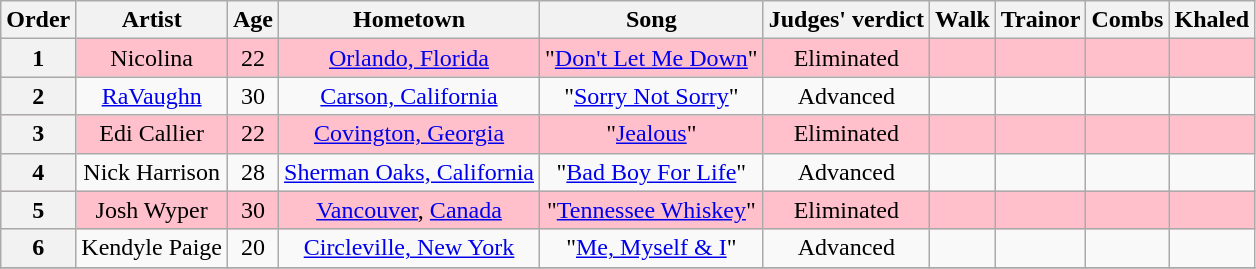<table class="wikitable plainrowheaders" style="text-align: center;">
<tr>
<th>Order</th>
<th>Artist</th>
<th>Age</th>
<th>Hometown</th>
<th>Song</th>
<th>Judges' verdict</th>
<th>Walk</th>
<th>Trainor</th>
<th>Combs</th>
<th>Khaled</th>
</tr>
<tr style="background:pink;">
<th>1</th>
<td>Nicolina</td>
<td>22</td>
<td><a href='#'>Orlando, Florida</a></td>
<td>"<a href='#'>Don't Let Me Down</a>"</td>
<td>Eliminated</td>
<td style="text-align:center;"></td>
<td style="text-align:center;"></td>
<td style="text-align:center;"></td>
<td style="text-align:center;"></td>
</tr>
<tr>
<th>2</th>
<td><a href='#'>RaVaughn</a></td>
<td>30</td>
<td><a href='#'>Carson, California</a></td>
<td>"<a href='#'>Sorry Not Sorry</a>"</td>
<td>Advanced</td>
<td style="text-align:center;"></td>
<td style="text-align:center;"></td>
<td style="text-align:center;"></td>
<td style="text-align:center;"></td>
</tr>
<tr style="background:pink;">
<th>3</th>
<td>Edi Callier</td>
<td>22</td>
<td><a href='#'>Covington, Georgia</a></td>
<td>"<a href='#'>Jealous</a>"</td>
<td>Eliminated</td>
<td style="text-align:center;"></td>
<td style="text-align:center;"></td>
<td style="text-align:center;"></td>
<td style="text-align:center;"></td>
</tr>
<tr>
<th>4</th>
<td>Nick Harrison</td>
<td>28</td>
<td><a href='#'>Sherman Oaks, California</a></td>
<td>"<a href='#'>Bad Boy For Life</a>"</td>
<td>Advanced</td>
<td style="text-align:center;"></td>
<td style="text-align:center;"></td>
<td style="text-align:center;"></td>
<td style="text-align:center;"></td>
</tr>
<tr style="background:pink;">
<th>5</th>
<td>Josh Wyper</td>
<td>30</td>
<td><a href='#'>Vancouver</a>, <a href='#'>Canada</a></td>
<td>"<a href='#'>Tennessee Whiskey</a>"</td>
<td>Eliminated</td>
<td style="text-align:center;"></td>
<td style="text-align:center;"></td>
<td style="text-align:center;"></td>
<td style="text-align:center;"></td>
</tr>
<tr>
<th>6</th>
<td>Kendyle Paige</td>
<td>20</td>
<td><a href='#'>Circleville, New York</a></td>
<td>"<a href='#'>Me, Myself & I</a>"</td>
<td>Advanced</td>
<td style="text-align:center;"></td>
<td style="text-align:center;"></td>
<td style="text-align:center;"></td>
<td style="text-align:center;"></td>
</tr>
<tr>
</tr>
</table>
